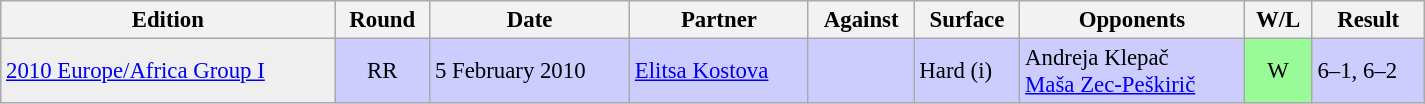<table class="wikitable" style="font-size:95%;" width="950">
<tr>
<th>Edition</th>
<th>Round</th>
<th>Date</th>
<th>Partner</th>
<th>Against</th>
<th>Surface</th>
<th>Opponents</th>
<th>W/L</th>
<th>Result</th>
</tr>
<tr bgcolor="#CCCCFF">
<td bgcolor=#efefef><a href='#'>2010 Europe/Africa Group I</a></td>
<td align=center>RR</td>
<td>5 February 2010</td>
<td> <a href='#'>Elitsa Kostova</a></td>
<td></td>
<td>Hard (i)</td>
<td> Andreja Klepač <br>  <a href='#'>Maša Zec-Peškirič</a></td>
<td bgcolor=#98FB98 align=center>W</td>
<td>6–1, 6–2</td>
</tr>
</table>
